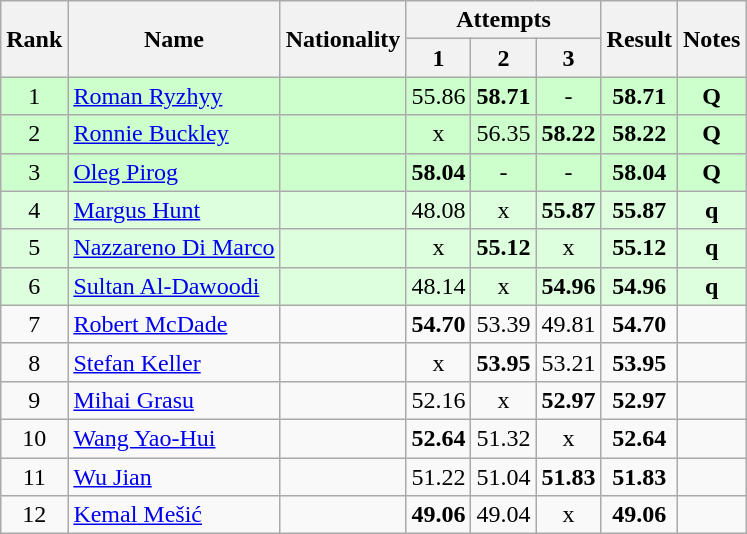<table class="wikitable sortable" style="text-align:center">
<tr>
<th rowspan=2>Rank</th>
<th rowspan=2>Name</th>
<th rowspan=2>Nationality</th>
<th colspan=3>Attempts</th>
<th rowspan=2>Result</th>
<th rowspan=2>Notes</th>
</tr>
<tr>
<th>1</th>
<th>2</th>
<th>3</th>
</tr>
<tr bgcolor=ccffcc>
<td>1</td>
<td align=left><a href='#'>Roman Ryzhyy</a></td>
<td align=left></td>
<td>55.86</td>
<td><strong>58.71</strong></td>
<td>-</td>
<td><strong>58.71</strong></td>
<td><strong>Q</strong></td>
</tr>
<tr bgcolor=ccffcc>
<td>2</td>
<td align=left><a href='#'>Ronnie Buckley</a></td>
<td align=left></td>
<td>x</td>
<td>56.35</td>
<td><strong>58.22</strong></td>
<td><strong>58.22</strong></td>
<td><strong>Q</strong></td>
</tr>
<tr bgcolor=ccffcc>
<td>3</td>
<td align=left><a href='#'>Oleg Pirog</a></td>
<td align=left></td>
<td><strong>58.04</strong></td>
<td>-</td>
<td>-</td>
<td><strong>58.04</strong></td>
<td><strong>Q</strong></td>
</tr>
<tr bgcolor=ddffdd>
<td>4</td>
<td align=left><a href='#'>Margus Hunt</a></td>
<td align=left></td>
<td>48.08</td>
<td>x</td>
<td><strong>55.87</strong></td>
<td><strong>55.87</strong></td>
<td><strong>q</strong></td>
</tr>
<tr bgcolor=ddffdd>
<td>5</td>
<td align=left><a href='#'>Nazzareno Di Marco</a></td>
<td align=left></td>
<td>x</td>
<td><strong>55.12</strong></td>
<td>x</td>
<td><strong>55.12</strong></td>
<td><strong>q</strong></td>
</tr>
<tr bgcolor=ddffdd>
<td>6</td>
<td align=left><a href='#'>Sultan Al-Dawoodi</a></td>
<td align=left></td>
<td>48.14</td>
<td>x</td>
<td><strong>54.96</strong></td>
<td><strong>54.96</strong></td>
<td><strong>q</strong></td>
</tr>
<tr>
<td>7</td>
<td align=left><a href='#'>Robert McDade</a></td>
<td align=left></td>
<td><strong>54.70</strong></td>
<td>53.39</td>
<td>49.81</td>
<td><strong>54.70</strong></td>
<td></td>
</tr>
<tr>
<td>8</td>
<td align=left><a href='#'>Stefan Keller</a></td>
<td align=left></td>
<td>x</td>
<td><strong>53.95</strong></td>
<td>53.21</td>
<td><strong>53.95</strong></td>
<td></td>
</tr>
<tr>
<td>9</td>
<td align=left><a href='#'>Mihai Grasu</a></td>
<td align=left></td>
<td>52.16</td>
<td>x</td>
<td><strong>52.97</strong></td>
<td><strong>52.97</strong></td>
<td></td>
</tr>
<tr>
<td>10</td>
<td align=left><a href='#'>Wang Yao-Hui</a></td>
<td align=left></td>
<td><strong>52.64</strong></td>
<td>51.32</td>
<td>x</td>
<td><strong>52.64</strong></td>
<td></td>
</tr>
<tr>
<td>11</td>
<td align=left><a href='#'>Wu Jian</a></td>
<td align=left></td>
<td>51.22</td>
<td>51.04</td>
<td><strong>51.83</strong></td>
<td><strong>51.83</strong></td>
<td></td>
</tr>
<tr>
<td>12</td>
<td align=left><a href='#'>Kemal Mešić</a></td>
<td align=left></td>
<td><strong>49.06</strong></td>
<td>49.04</td>
<td>x</td>
<td><strong>49.06</strong></td>
<td></td>
</tr>
</table>
